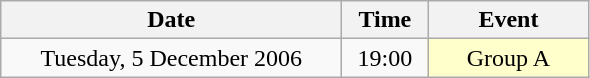<table class = "wikitable" style="text-align:center;">
<tr>
<th width=220>Date</th>
<th width=50>Time</th>
<th width=100>Event</th>
</tr>
<tr>
<td>Tuesday, 5 December 2006</td>
<td>19:00</td>
<td bgcolor=ffffcc>Group A</td>
</tr>
</table>
